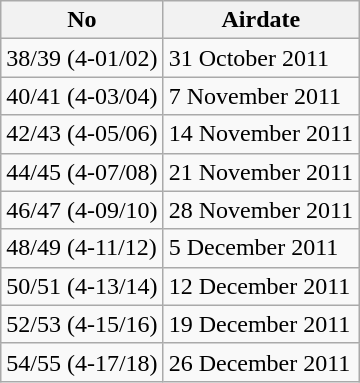<table class="wikitable">
<tr>
<th>No</th>
<th>Airdate</th>
</tr>
<tr>
<td rowspan="1">38/39 (4-01/02)</td>
<td>31 October 2011</td>
</tr>
<tr>
<td rowspan="1">40/41 (4-03/04)</td>
<td>7 November 2011</td>
</tr>
<tr>
<td rowspan="1">42/43 (4-05/06)</td>
<td>14 November 2011</td>
</tr>
<tr>
<td rowspan="1">44/45 (4-07/08)</td>
<td>21 November 2011</td>
</tr>
<tr>
<td rowspan="1">46/47 (4-09/10)</td>
<td>28 November 2011</td>
</tr>
<tr>
<td rowspan="1">48/49 (4-11/12)</td>
<td>5 December 2011</td>
</tr>
<tr>
<td rowspan="1">50/51 (4-13/14)</td>
<td>12 December 2011</td>
</tr>
<tr>
<td rowspan="1">52/53 (4-15/16)</td>
<td>19 December 2011</td>
</tr>
<tr>
<td rowspan="1">54/55 (4-17/18)</td>
<td>26 December 2011</td>
</tr>
</table>
